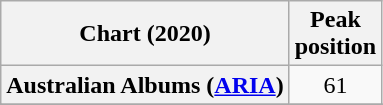<table class="wikitable sortable plainrowheaders" style="text-align:center">
<tr>
<th scope="col">Chart (2020)</th>
<th scope="col">Peak<br>position</th>
</tr>
<tr>
<th scope="row">Australian Albums (<a href='#'>ARIA</a>)</th>
<td>61</td>
</tr>
<tr>
</tr>
<tr>
</tr>
<tr>
</tr>
<tr>
</tr>
<tr>
</tr>
<tr>
</tr>
<tr>
</tr>
</table>
